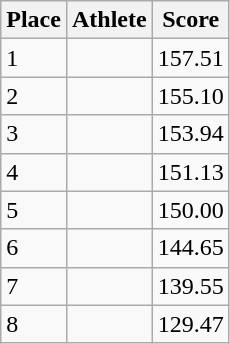<table class="wikitable">
<tr>
<th>Place</th>
<th>Athlete</th>
<th>Score</th>
</tr>
<tr>
<td>1</td>
<td></td>
<td>157.51</td>
</tr>
<tr>
<td>2</td>
<td></td>
<td>155.10</td>
</tr>
<tr>
<td>3</td>
<td></td>
<td>153.94</td>
</tr>
<tr>
<td>4</td>
<td></td>
<td>151.13</td>
</tr>
<tr>
<td>5</td>
<td></td>
<td>150.00</td>
</tr>
<tr>
<td>6</td>
<td></td>
<td>144.65</td>
</tr>
<tr>
<td>7</td>
<td></td>
<td>139.55</td>
</tr>
<tr>
<td>8</td>
<td></td>
<td>129.47</td>
</tr>
</table>
